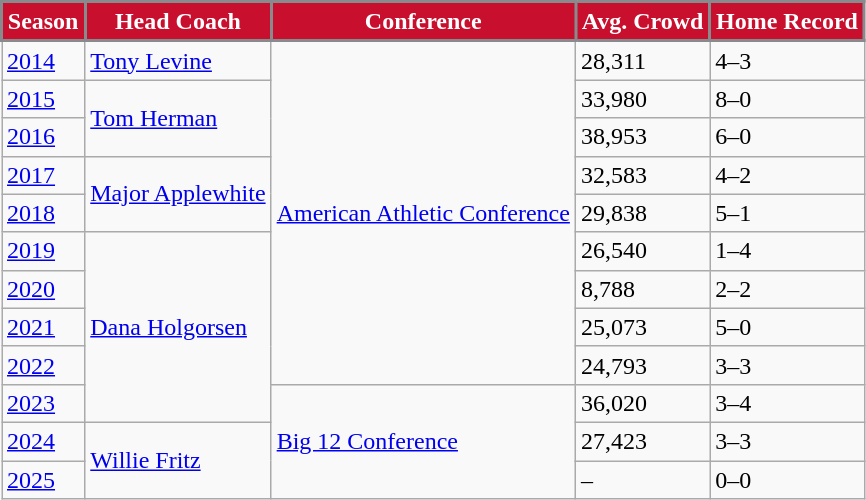<table class="wikitable">
<tr>
<th style="background:#C8102E; color:white; border: 2px solid #888B8D;">Season</th>
<th style="background:#C8102E; color:white; border: 2px solid #888B8D;">Head Coach</th>
<th style="background:#C8102E; color:white; border: 2px solid #888B8D;">Conference</th>
<th style="background:#C8102E; color:white; border: 2px solid #888B8D;">Avg. Crowd</th>
<th style="background:#C8102E; color:white; border: 2px solid #888B8D;">Home Record</th>
</tr>
<tr>
<td><a href='#'>2014</a></td>
<td><a href='#'>Tony Levine</a></td>
<td rowspan=9><a href='#'>American Athletic Conference</a></td>
<td>28,311</td>
<td>4–3</td>
</tr>
<tr>
<td><a href='#'>2015</a></td>
<td rowspan=2><a href='#'>Tom Herman</a></td>
<td>33,980</td>
<td>8–0</td>
</tr>
<tr>
<td><a href='#'>2016</a></td>
<td>38,953</td>
<td>6–0</td>
</tr>
<tr>
<td><a href='#'>2017</a></td>
<td rowspan=2><a href='#'>Major Applewhite</a></td>
<td>32,583</td>
<td>4–2</td>
</tr>
<tr>
<td><a href='#'>2018</a></td>
<td>29,838</td>
<td>5–1</td>
</tr>
<tr>
<td><a href='#'>2019</a></td>
<td rowspan=5><a href='#'>Dana Holgorsen</a></td>
<td>26,540</td>
<td>1–4</td>
</tr>
<tr>
<td><a href='#'>2020</a></td>
<td>8,788</td>
<td>2–2</td>
</tr>
<tr>
<td><a href='#'>2021</a></td>
<td>25,073</td>
<td>5–0</td>
</tr>
<tr>
<td><a href='#'>2022</a></td>
<td>24,793</td>
<td>3–3</td>
</tr>
<tr>
<td><a href='#'>2023</a></td>
<td rowspan=3><a href='#'>Big 12 Conference</a></td>
<td>36,020</td>
<td>3–4</td>
</tr>
<tr>
<td><a href='#'>2024</a></td>
<td rowspan=2><a href='#'>Willie Fritz</a></td>
<td>27,423</td>
<td>3–3</td>
</tr>
<tr>
<td><a href='#'>2025</a></td>
<td>–</td>
<td>0–0</td>
</tr>
</table>
